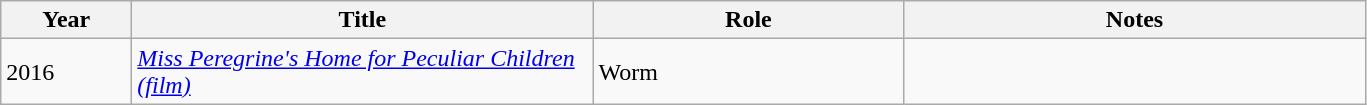<table class="wikitable">
<tr>
<th scope="col" width="80">Year</th>
<th scope="col" width="300">Title</th>
<th scope="col" width="200">Role</th>
<th scope="col" width="300">Notes</th>
</tr>
<tr>
<td>2016</td>
<td><em><a href='#'>Miss Peregrine's Home for Peculiar Children (film) </a></em></td>
<td>Worm</td>
<td></td>
</tr>
</table>
